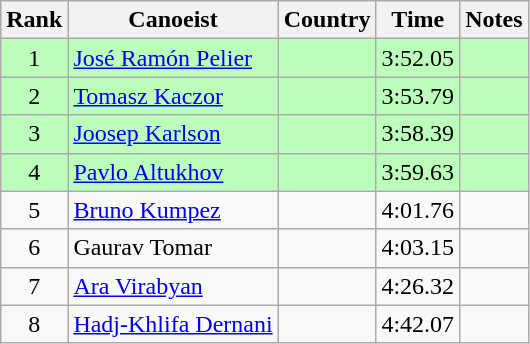<table class="wikitable" style="text-align:center">
<tr>
<th>Rank</th>
<th>Canoeist</th>
<th>Country</th>
<th>Time</th>
<th>Notes</th>
</tr>
<tr bgcolor=bbffbb>
<td>1</td>
<td align="left"><a href='#'>José Ramón Pelier</a></td>
<td align="left"></td>
<td>3:52.05</td>
<td></td>
</tr>
<tr bgcolor=bbffbb>
<td>2</td>
<td align="left"><a href='#'>Tomasz Kaczor</a></td>
<td align="left"></td>
<td>3:53.79</td>
<td></td>
</tr>
<tr bgcolor=bbffbb>
<td>3</td>
<td align="left"><a href='#'>Joosep Karlson</a></td>
<td align="left"></td>
<td>3:58.39</td>
<td></td>
</tr>
<tr bgcolor=bbffbb>
<td>4</td>
<td align="left"><a href='#'>Pavlo Altukhov</a></td>
<td align="left"></td>
<td>3:59.63</td>
<td></td>
</tr>
<tr>
<td>5</td>
<td align="left"><a href='#'>Bruno Kumpez</a></td>
<td align="left"></td>
<td>4:01.76</td>
<td></td>
</tr>
<tr>
<td>6</td>
<td align="left">Gaurav Tomar</td>
<td align="left"></td>
<td>4:03.15</td>
<td></td>
</tr>
<tr>
<td>7</td>
<td align="left"><a href='#'>Ara Virabyan</a></td>
<td align="left"></td>
<td>4:26.32</td>
<td></td>
</tr>
<tr>
<td>8</td>
<td align="left"><a href='#'>Hadj-Khlifa Dernani</a></td>
<td align="left"></td>
<td>4:42.07</td>
<td></td>
</tr>
</table>
